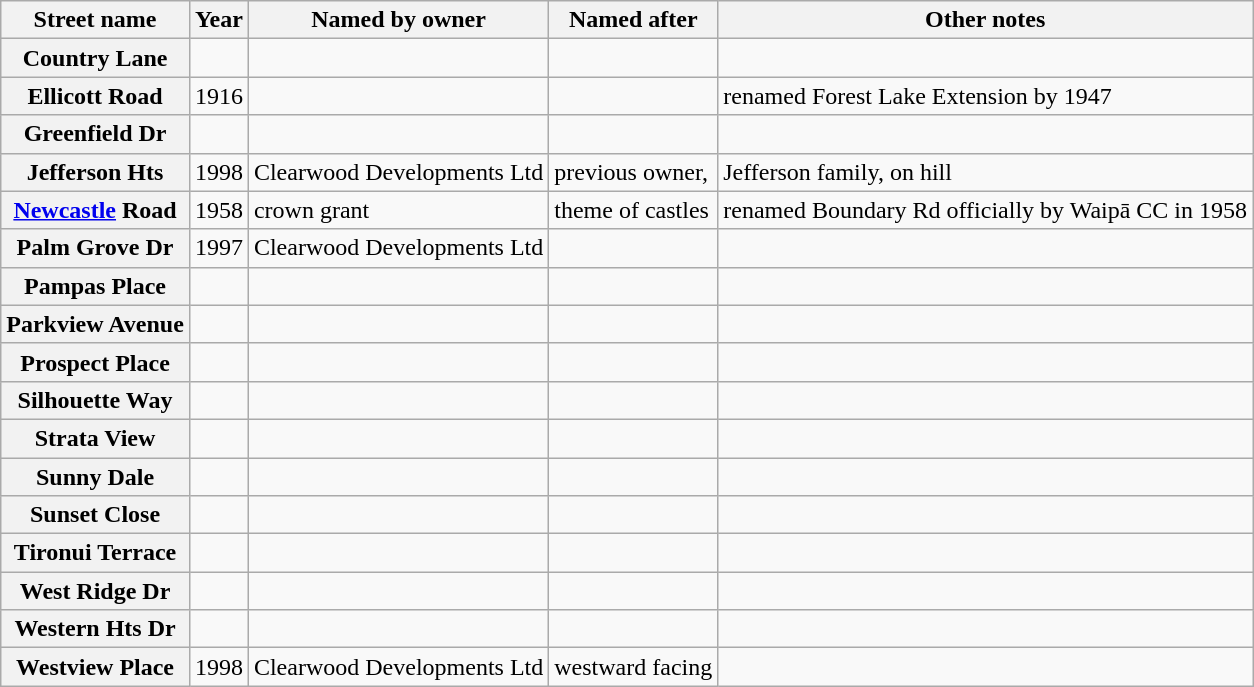<table class="wikitable sortable" border="1">
<tr>
<th>Street name</th>
<th><strong>Year</strong></th>
<th><strong>Named by owner</strong></th>
<th><strong>Named after</strong></th>
<th><strong>Other notes</strong></th>
</tr>
<tr>
<th>Country Lane</th>
<td></td>
<td></td>
<td></td>
<td></td>
</tr>
<tr>
<th>Ellicott Road</th>
<td>1916</td>
<td></td>
<td></td>
<td>renamed Forest Lake Extension by 1947</td>
</tr>
<tr>
<th>Greenfield Dr</th>
<td></td>
<td></td>
<td></td>
<td></td>
</tr>
<tr>
<th>Jefferson Hts</th>
<td>1998</td>
<td>Clearwood Developments Ltd</td>
<td>previous owner,</td>
<td>Jefferson family, on hill</td>
</tr>
<tr>
<th><a href='#'>Newcastle</a> Road</th>
<td>1958</td>
<td>crown grant</td>
<td>theme of castles</td>
<td>renamed Boundary Rd officially by Waipā CC in 1958</td>
</tr>
<tr>
<th>Palm Grove Dr</th>
<td>1997</td>
<td>Clearwood Developments Ltd</td>
<td></td>
<td></td>
</tr>
<tr>
<th>Pampas Place</th>
<td></td>
<td></td>
<td></td>
<td></td>
</tr>
<tr>
<th>Parkview Avenue</th>
<td></td>
<td></td>
<td></td>
<td></td>
</tr>
<tr>
<th>Prospect Place</th>
<td></td>
<td></td>
<td></td>
<td></td>
</tr>
<tr>
<th>Silhouette Way</th>
<td></td>
<td></td>
<td></td>
<td></td>
</tr>
<tr>
<th>Strata View</th>
<td></td>
<td></td>
<td></td>
<td></td>
</tr>
<tr>
<th>Sunny Dale</th>
<td></td>
<td></td>
<td></td>
<td></td>
</tr>
<tr>
<th>Sunset Close</th>
<td></td>
<td></td>
<td></td>
<td></td>
</tr>
<tr>
<th>Tironui Terrace</th>
<td></td>
<td></td>
<td></td>
<td></td>
</tr>
<tr>
<th>West Ridge Dr</th>
<td></td>
<td></td>
<td></td>
<td></td>
</tr>
<tr>
<th>Western Hts Dr</th>
<td></td>
<td></td>
<td></td>
<td></td>
</tr>
<tr>
<th>Westview Place</th>
<td>1998</td>
<td>Clearwood Developments Ltd</td>
<td>westward facing</td>
<td></td>
</tr>
</table>
